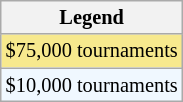<table class="wikitable" style="font-size:85%;">
<tr>
<th>Legend</th>
</tr>
<tr bgcolor="F7E98E">
<td>$75,000 tournaments</td>
</tr>
<tr bgcolor="f0f8ff">
<td>$10,000 tournaments</td>
</tr>
</table>
